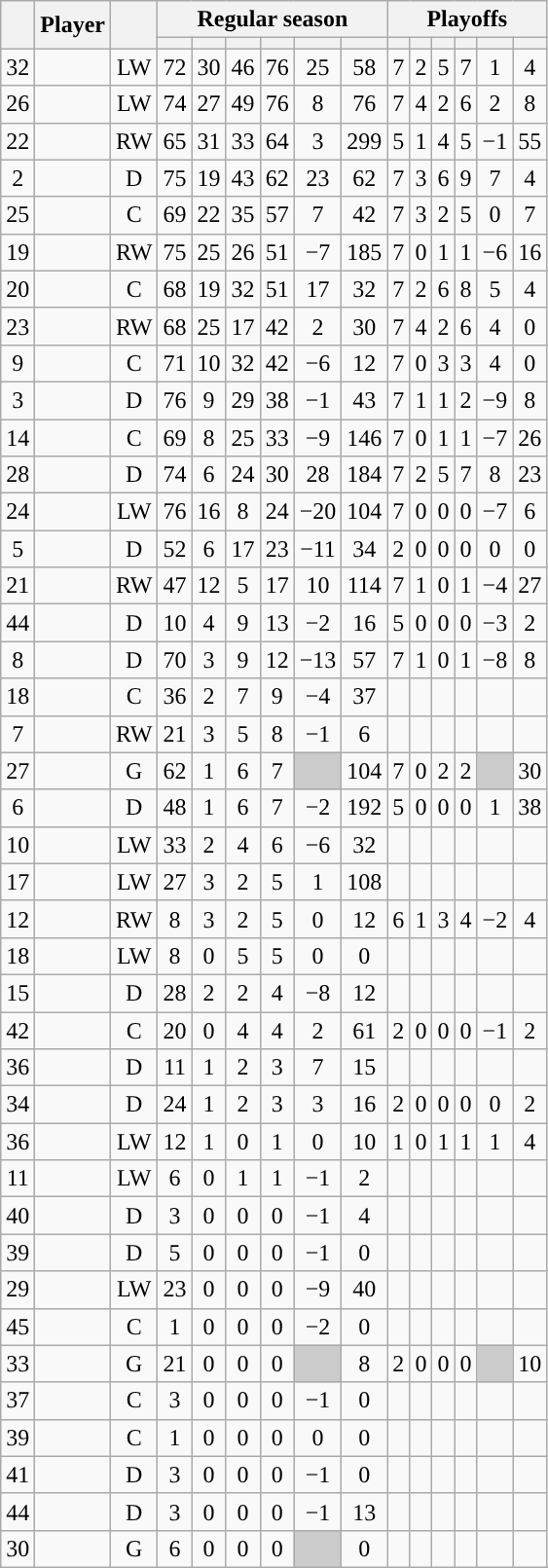<table class="wikitable sortable plainrowheaders" style="text-align:center;">
<tr>
<th scope="col" data-sort-type="number" rowspan="2"></th>
<th scope="col" rowspan="2">Player</th>
<th scope="col" rowspan="2"></th>
<th scope=colgroup colspan=6>Regular season</th>
<th scope=colgroup colspan=6>Playoffs</th>
</tr>
<tr>
<th scope="col" data-sort-type="number"></th>
<th scope="col" data-sort-type="number"></th>
<th scope="col" data-sort-type="number"></th>
<th scope="col" data-sort-type="number"></th>
<th scope="col" data-sort-type="number"></th>
<th scope="col" data-sort-type="number"></th>
<th scope="col" data-sort-type="number"></th>
<th scope="col" data-sort-type="number"></th>
<th scope="col" data-sort-type="number"></th>
<th scope="col" data-sort-type="number"></th>
<th scope="col" data-sort-type="number"></th>
<th scope="col" data-sort-type="number"></th>
</tr>
<tr>
<td scope="row">32</td>
<td align="left"></td>
<td>LW</td>
<td>72</td>
<td>30</td>
<td>46</td>
<td>76</td>
<td>25</td>
<td>58</td>
<td>7</td>
<td>2</td>
<td>5</td>
<td>7</td>
<td>1</td>
<td>4</td>
</tr>
<tr>
<td scope="row">26</td>
<td align="left"></td>
<td>LW</td>
<td>74</td>
<td>27</td>
<td>49</td>
<td>76</td>
<td>8</td>
<td>76</td>
<td>7</td>
<td>4</td>
<td>2</td>
<td>6</td>
<td>2</td>
<td>8</td>
</tr>
<tr>
<td scope="row">22</td>
<td align="left"></td>
<td>RW</td>
<td>65</td>
<td>31</td>
<td>33</td>
<td>64</td>
<td>3</td>
<td>299</td>
<td>5</td>
<td>1</td>
<td>4</td>
<td>5</td>
<td>−1</td>
<td>55</td>
</tr>
<tr>
<td scope="row">2</td>
<td align="left"></td>
<td>D</td>
<td>75</td>
<td>19</td>
<td>43</td>
<td>62</td>
<td>23</td>
<td>62</td>
<td>7</td>
<td>3</td>
<td>6</td>
<td>9</td>
<td>7</td>
<td>4</td>
</tr>
<tr>
<td scope="row">25</td>
<td align="left"></td>
<td>C</td>
<td>69</td>
<td>22</td>
<td>35</td>
<td>57</td>
<td>7</td>
<td>42</td>
<td>7</td>
<td>3</td>
<td>2</td>
<td>5</td>
<td>0</td>
<td>7</td>
</tr>
<tr>
<td scope="row">19</td>
<td align="left"></td>
<td>RW</td>
<td>75</td>
<td>25</td>
<td>26</td>
<td>51</td>
<td>−7</td>
<td>185</td>
<td>7</td>
<td>0</td>
<td>1</td>
<td>1</td>
<td>−6</td>
<td>16</td>
</tr>
<tr>
<td scope="row">20</td>
<td align="left"></td>
<td>C</td>
<td>68</td>
<td>19</td>
<td>32</td>
<td>51</td>
<td>17</td>
<td>32</td>
<td>7</td>
<td>2</td>
<td>6</td>
<td>8</td>
<td>5</td>
<td>4</td>
</tr>
<tr>
<td scope="row">23</td>
<td align="left"></td>
<td>RW</td>
<td>68</td>
<td>25</td>
<td>17</td>
<td>42</td>
<td>2</td>
<td>30</td>
<td>7</td>
<td>4</td>
<td>2</td>
<td>6</td>
<td>4</td>
<td>0</td>
</tr>
<tr>
<td scope="row">9</td>
<td align="left"></td>
<td>C</td>
<td>71</td>
<td>10</td>
<td>32</td>
<td>42</td>
<td>−6</td>
<td>12</td>
<td>7</td>
<td>0</td>
<td>3</td>
<td>3</td>
<td>4</td>
<td>0</td>
</tr>
<tr>
<td scope="row">3</td>
<td align="left"></td>
<td>D</td>
<td>76</td>
<td>9</td>
<td>29</td>
<td>38</td>
<td>−1</td>
<td>43</td>
<td>7</td>
<td>1</td>
<td>1</td>
<td>2</td>
<td>−9</td>
<td>8</td>
</tr>
<tr>
<td scope="row">14</td>
<td align="left"></td>
<td>C</td>
<td>69</td>
<td>8</td>
<td>25</td>
<td>33</td>
<td>−9</td>
<td>146</td>
<td>7</td>
<td>0</td>
<td>1</td>
<td>1</td>
<td>−7</td>
<td>26</td>
</tr>
<tr>
<td scope="row">28</td>
<td align="left"></td>
<td>D</td>
<td>74</td>
<td>6</td>
<td>24</td>
<td>30</td>
<td>28</td>
<td>184</td>
<td>7</td>
<td>2</td>
<td>5</td>
<td>7</td>
<td>8</td>
<td>23</td>
</tr>
<tr>
<td scope="row">24</td>
<td align="left"></td>
<td>LW</td>
<td>76</td>
<td>16</td>
<td>8</td>
<td>24</td>
<td>−20</td>
<td>104</td>
<td>7</td>
<td>0</td>
<td>0</td>
<td>0</td>
<td>−7</td>
<td>6</td>
</tr>
<tr>
<td scope="row">5</td>
<td align="left"></td>
<td>D</td>
<td>52</td>
<td>6</td>
<td>17</td>
<td>23</td>
<td>−11</td>
<td>34</td>
<td>2</td>
<td>0</td>
<td>0</td>
<td>0</td>
<td>0</td>
<td>0</td>
</tr>
<tr>
<td scope="row">21</td>
<td align="left"></td>
<td>RW</td>
<td>47</td>
<td>12</td>
<td>5</td>
<td>17</td>
<td>10</td>
<td>114</td>
<td>7</td>
<td>1</td>
<td>0</td>
<td>1</td>
<td>−4</td>
<td>27</td>
</tr>
<tr>
<td scope="row">44</td>
<td align="left"></td>
<td>D</td>
<td>10</td>
<td>4</td>
<td>9</td>
<td>13</td>
<td>−2</td>
<td>16</td>
<td>5</td>
<td>0</td>
<td>0</td>
<td>0</td>
<td>−3</td>
<td>2</td>
</tr>
<tr>
<td scope="row">8</td>
<td align="left"></td>
<td>D</td>
<td>70</td>
<td>3</td>
<td>9</td>
<td>12</td>
<td>−13</td>
<td>57</td>
<td>7</td>
<td>1</td>
<td>0</td>
<td>1</td>
<td>−8</td>
<td>8</td>
</tr>
<tr>
<td scope="row">18</td>
<td align="left"></td>
<td>C</td>
<td>36</td>
<td>2</td>
<td>7</td>
<td>9</td>
<td>−4</td>
<td>37</td>
<td></td>
<td></td>
<td></td>
<td></td>
<td></td>
<td></td>
</tr>
<tr>
<td scope="row">7</td>
<td align="left"></td>
<td>RW</td>
<td>21</td>
<td>3</td>
<td>5</td>
<td>8</td>
<td>−1</td>
<td>6</td>
<td></td>
<td></td>
<td></td>
<td></td>
<td></td>
<td></td>
</tr>
<tr>
<td scope="row">27</td>
<td align="left"></td>
<td>G</td>
<td>62</td>
<td>1</td>
<td>6</td>
<td>7</td>
<td style="background:#ccc"></td>
<td>104</td>
<td>7</td>
<td>0</td>
<td>2</td>
<td>2</td>
<td style="background:#ccc"></td>
<td>30</td>
</tr>
<tr>
<td scope="row">6</td>
<td align="left"></td>
<td>D</td>
<td>48</td>
<td>1</td>
<td>6</td>
<td>7</td>
<td>−2</td>
<td>192</td>
<td>5</td>
<td>0</td>
<td>0</td>
<td>0</td>
<td>1</td>
<td>38</td>
</tr>
<tr>
<td scope="row">10</td>
<td align="left"></td>
<td>LW</td>
<td>33</td>
<td>2</td>
<td>4</td>
<td>6</td>
<td>−6</td>
<td>32</td>
<td></td>
<td></td>
<td></td>
<td></td>
<td></td>
<td></td>
</tr>
<tr>
<td scope="row">17</td>
<td align="left"></td>
<td>LW</td>
<td>27</td>
<td>3</td>
<td>2</td>
<td>5</td>
<td>1</td>
<td>108</td>
<td></td>
<td></td>
<td></td>
<td></td>
<td></td>
<td></td>
</tr>
<tr>
<td scope="row">12</td>
<td align="left"></td>
<td>RW</td>
<td>8</td>
<td>3</td>
<td>2</td>
<td>5</td>
<td>0</td>
<td>12</td>
<td>6</td>
<td>1</td>
<td>3</td>
<td>4</td>
<td>−2</td>
<td>4</td>
</tr>
<tr>
<td scope="row">18</td>
<td align="left"></td>
<td>LW</td>
<td>8</td>
<td>0</td>
<td>5</td>
<td>5</td>
<td>0</td>
<td>0</td>
<td></td>
<td></td>
<td></td>
<td></td>
<td></td>
<td></td>
</tr>
<tr>
<td scope="row">15</td>
<td align="left"></td>
<td>D</td>
<td>28</td>
<td>2</td>
<td>2</td>
<td>4</td>
<td>−8</td>
<td>12</td>
<td></td>
<td></td>
<td></td>
<td></td>
<td></td>
<td></td>
</tr>
<tr>
<td scope="row">42</td>
<td align="left"></td>
<td>C</td>
<td>20</td>
<td>0</td>
<td>4</td>
<td>4</td>
<td>2</td>
<td>61</td>
<td>2</td>
<td>0</td>
<td>0</td>
<td>0</td>
<td>−1</td>
<td>2</td>
</tr>
<tr>
<td scope="row">36</td>
<td align="left"></td>
<td>D</td>
<td>11</td>
<td>1</td>
<td>2</td>
<td>3</td>
<td>7</td>
<td>15</td>
<td></td>
<td></td>
<td></td>
<td></td>
<td></td>
<td></td>
</tr>
<tr>
<td scope="row">34</td>
<td align="left"></td>
<td>D</td>
<td>24</td>
<td>1</td>
<td>2</td>
<td>3</td>
<td>3</td>
<td>16</td>
<td>2</td>
<td>0</td>
<td>0</td>
<td>0</td>
<td>0</td>
<td>2</td>
</tr>
<tr>
<td scope="row">36</td>
<td align="left"></td>
<td>LW</td>
<td>12</td>
<td>1</td>
<td>0</td>
<td>1</td>
<td>0</td>
<td>10</td>
<td>1</td>
<td>0</td>
<td>1</td>
<td>1</td>
<td>1</td>
<td>4</td>
</tr>
<tr>
<td scope="row">11</td>
<td align="left"></td>
<td>LW</td>
<td>6</td>
<td>0</td>
<td>1</td>
<td>1</td>
<td>−1</td>
<td>2</td>
<td></td>
<td></td>
<td></td>
<td></td>
<td></td>
<td></td>
</tr>
<tr>
<td scope="row">40</td>
<td align="left"></td>
<td>D</td>
<td>3</td>
<td>0</td>
<td>0</td>
<td>0</td>
<td>−1</td>
<td>4</td>
<td></td>
<td></td>
<td></td>
<td></td>
<td></td>
<td></td>
</tr>
<tr>
<td scope="row">39</td>
<td align="left"></td>
<td>D</td>
<td>5</td>
<td>0</td>
<td>0</td>
<td>0</td>
<td>−1</td>
<td>0</td>
<td></td>
<td></td>
<td></td>
<td></td>
<td></td>
<td></td>
</tr>
<tr>
<td scope="row">29</td>
<td align="left"></td>
<td>LW</td>
<td>23</td>
<td>0</td>
<td>0</td>
<td>0</td>
<td>−9</td>
<td>40</td>
<td></td>
<td></td>
<td></td>
<td></td>
<td></td>
<td></td>
</tr>
<tr>
<td scope="row">45</td>
<td align="left"></td>
<td>C</td>
<td>1</td>
<td>0</td>
<td>0</td>
<td>0</td>
<td>−2</td>
<td>0</td>
<td></td>
<td></td>
<td></td>
<td></td>
<td></td>
<td></td>
</tr>
<tr>
<td scope="row">33</td>
<td align="left"></td>
<td>G</td>
<td>21</td>
<td>0</td>
<td>0</td>
<td>0</td>
<td style="background:#ccc"></td>
<td>8</td>
<td>2</td>
<td>0</td>
<td>0</td>
<td>0</td>
<td style="background:#ccc"></td>
<td>10</td>
</tr>
<tr>
<td scope="row">37</td>
<td align="left"></td>
<td>C</td>
<td>3</td>
<td>0</td>
<td>0</td>
<td>0</td>
<td>−1</td>
<td>0</td>
<td></td>
<td></td>
<td></td>
<td></td>
<td></td>
<td></td>
</tr>
<tr>
<td scope="row">39</td>
<td align="left"></td>
<td>C</td>
<td>1</td>
<td>0</td>
<td>0</td>
<td>0</td>
<td>0</td>
<td>0</td>
<td></td>
<td></td>
<td></td>
<td></td>
<td></td>
<td></td>
</tr>
<tr>
<td scope="row">41</td>
<td align="left"></td>
<td>D</td>
<td>3</td>
<td>0</td>
<td>0</td>
<td>0</td>
<td>−1</td>
<td>0</td>
<td></td>
<td></td>
<td></td>
<td></td>
<td></td>
<td></td>
</tr>
<tr>
<td scope="row">44</td>
<td align="left"></td>
<td>D</td>
<td>3</td>
<td>0</td>
<td>0</td>
<td>0</td>
<td>−1</td>
<td>13</td>
<td></td>
<td></td>
<td></td>
<td></td>
<td></td>
<td></td>
</tr>
<tr>
<td scope="row">30</td>
<td align="left"></td>
<td>G</td>
<td>6</td>
<td>0</td>
<td>0</td>
<td>0</td>
<td style="background:#ccc"></td>
<td>0</td>
<td></td>
<td></td>
<td></td>
<td></td>
<td></td>
<td></td>
</tr>
</table>
